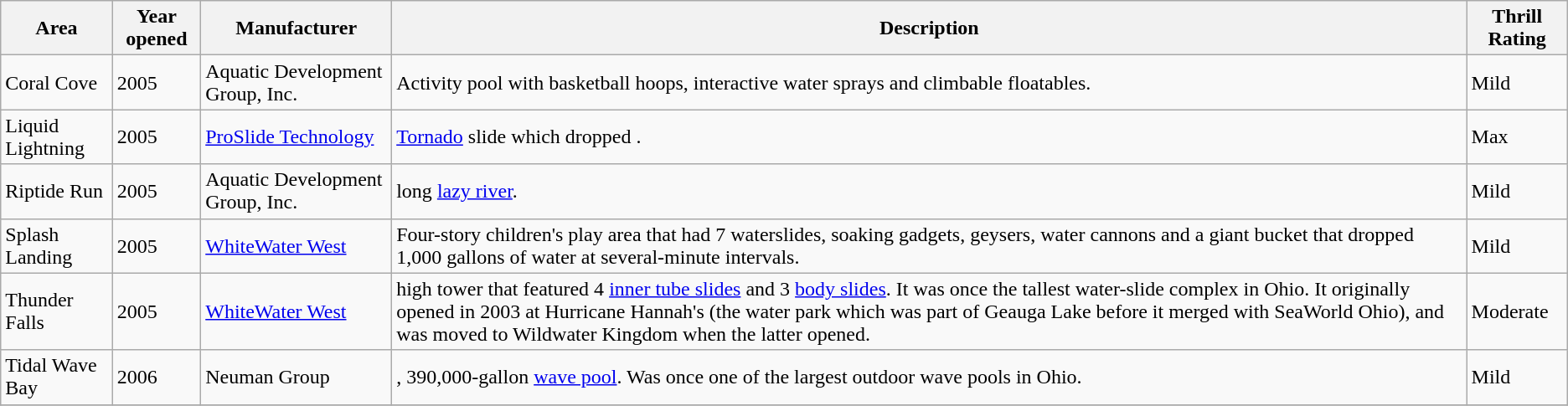<table class="wikitable sortable">
<tr>
<th>Area</th>
<th>Year opened</th>
<th>Manufacturer</th>
<th>Description</th>
<th>Thrill Rating</th>
</tr>
<tr>
<td>Coral Cove</td>
<td>2005</td>
<td>Aquatic Development Group, Inc.</td>
<td>Activity pool with basketball hoops, interactive water sprays and climbable floatables.</td>
<td>Mild</td>
</tr>
<tr>
<td>Liquid Lightning</td>
<td>2005</td>
<td><a href='#'>ProSlide Technology</a></td>
<td><a href='#'>Tornado</a> slide which dropped .</td>
<td>Max</td>
</tr>
<tr>
<td>Riptide Run</td>
<td>2005</td>
<td>Aquatic Development Group, Inc.</td>
<td> long <a href='#'>lazy river</a>.</td>
<td>Mild</td>
</tr>
<tr>
<td>Splash Landing</td>
<td>2005</td>
<td><a href='#'>WhiteWater West</a></td>
<td>Four-story children's play area that had 7 waterslides, soaking gadgets, geysers, water cannons and a giant bucket that dropped 1,000 gallons of water at several-minute intervals.</td>
<td>Mild</td>
</tr>
<tr>
<td>Thunder Falls</td>
<td>2005</td>
<td><a href='#'>WhiteWater West</a></td>
<td> high tower that featured 4 <a href='#'>inner tube slides</a> and 3 <a href='#'>body slides</a>. It was once the tallest water-slide complex in Ohio. It originally opened in 2003 at Hurricane Hannah's (the water park which was part of Geauga Lake before it merged with SeaWorld Ohio), and was moved to Wildwater Kingdom when the latter opened.</td>
<td>Moderate</td>
</tr>
<tr>
<td>Tidal Wave Bay</td>
<td>2006</td>
<td>Neuman Group</td>
<td>, 390,000-gallon <a href='#'>wave pool</a>. Was once one of the largest outdoor wave pools in Ohio.</td>
<td>Mild</td>
</tr>
<tr>
</tr>
</table>
